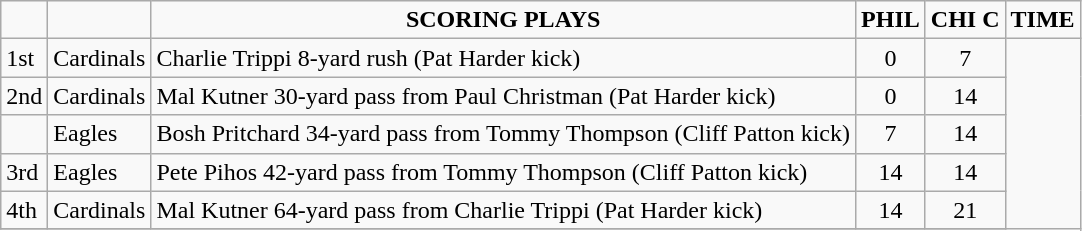<table class="wikitable">
<tr align=center>
<td></td>
<td></td>
<td><strong>SCORING PLAYS</strong></td>
<td><strong>PHIL</strong></td>
<td><strong>CHI C</strong></td>
<td><strong>TIME</strong></td>
</tr>
<tr align=left>
<td>1st</td>
<td>Cardinals</td>
<td>Charlie Trippi 8-yard rush (Pat Harder kick)</td>
<td - align="center">0</td>
<td - align="center">7</td>
</tr>
<tr align=left>
<td>2nd</td>
<td>Cardinals</td>
<td>Mal Kutner 30-yard pass from Paul Christman (Pat Harder kick)</td>
<td - align="center">0</td>
<td - align="center">14</td>
</tr>
<tr align=left>
<td></td>
<td>Eagles</td>
<td>Bosh Pritchard 34-yard pass from Tommy Thompson (Cliff Patton kick)</td>
<td - align="center">7</td>
<td - align="center">14</td>
</tr>
<tr align=left>
<td>3rd</td>
<td>Eagles</td>
<td>Pete Pihos 42-yard pass from Tommy Thompson (Cliff Patton kick)</td>
<td - align="center">14</td>
<td - align="center">14</td>
</tr>
<tr align=left>
<td>4th</td>
<td>Cardinals</td>
<td>Mal Kutner 64-yard pass from Charlie Trippi (Pat Harder kick)</td>
<td - align="center">14</td>
<td - align="center">21</td>
</tr>
<tr align=left>
</tr>
</table>
